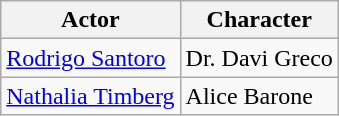<table class="wikitable" style="margin-bottom: 10px;">
<tr>
<th>Actor</th>
<th>Character</th>
</tr>
<tr>
<td><a href='#'>Rodrigo Santoro</a></td>
<td>Dr. Davi Greco</td>
</tr>
<tr>
<td><a href='#'>Nathalia Timberg</a></td>
<td>Alice Barone</td>
</tr>
</table>
